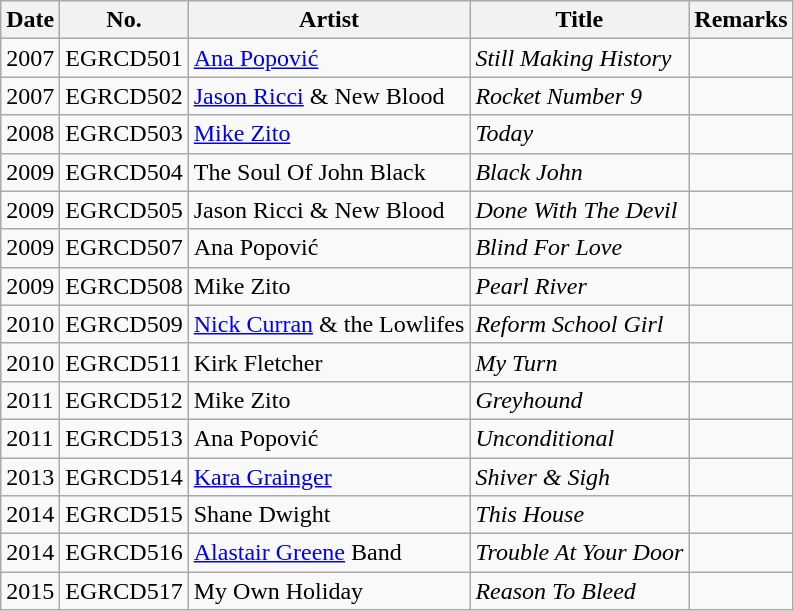<table class="wikitable">
<tr>
<th style="text-align:center; vertical-align:top;">Date</th>
<th style="text-align:center; vertical-align:top;">No.</th>
<th style="text-align:center; vertical-align:top;">Artist</th>
<th style="text-align:center; vertical-align:top;">Title</th>
<th style="text-align:center; vertical-align:top;">Remarks</th>
</tr>
<tr style="text-align:left; vertical-align:top;">
<td>2007</td>
<td>EGRCD501</td>
<td><a href='#'>Ana Popović</a></td>
<td><em>Still Making History</em></td>
<td style="text-align:left; vertical-align:top;"></td>
</tr>
<tr style="text-align:left; vertical-align:top;">
<td>2007</td>
<td>EGRCD502</td>
<td><a href='#'>Jason Ricci</a> & New Blood</td>
<td><em>Rocket Number 9</em></td>
<td style="text-align:left; vertical-align:top;"></td>
</tr>
<tr style="text-align:left; vertical-align:top;">
<td>2008</td>
<td>EGRCD503</td>
<td><a href='#'>Mike Zito</a></td>
<td><em>Today</em></td>
<td style="text-align:left; vertical-align:top;"></td>
</tr>
<tr style="text-align:left; vertical-align:top;">
<td>2009</td>
<td>EGRCD504</td>
<td>The Soul Of John Black</td>
<td><em>Black John</em></td>
<td style="text-align:left; vertical-align:top;"></td>
</tr>
<tr style="text-align:left; vertical-align:top;">
<td>2009</td>
<td>EGRCD505</td>
<td>Jason Ricci & New Blood</td>
<td><em>Done With The Devil</em></td>
<td style="text-align:left; vertical-align:top;"></td>
</tr>
<tr style="text-align:left; vertical-align:top;">
<td>2009</td>
<td>EGRCD507</td>
<td>Ana Popović</td>
<td><em>Blind For Love</em></td>
<td style="text-align:left; vertical-align:top;"></td>
</tr>
<tr style="text-align:left; vertical-align:top;">
<td>2009</td>
<td>EGRCD508</td>
<td>Mike Zito</td>
<td><em>Pearl River</em></td>
<td style="text-align:left; vertical-align:top;"></td>
</tr>
<tr style="text-align:left; vertical-align:top;">
<td>2010</td>
<td>EGRCD509</td>
<td><a href='#'>Nick Curran</a> & the Lowlifes</td>
<td><em>Reform School Girl</em></td>
<td style="text-align:left; vertical-align:top;"></td>
</tr>
<tr style="text-align:left; vertical-align:top;">
<td>2010</td>
<td>EGRCD511</td>
<td>Kirk Fletcher</td>
<td><em>My Turn</em></td>
<td style="text-align:left; vertical-align:top;"></td>
</tr>
<tr style="text-align:left; vertical-align:top;">
<td>2011</td>
<td>EGRCD512</td>
<td>Mike Zito</td>
<td><em>Greyhound</em></td>
<td style="text-align:left; vertical-align:top;"></td>
</tr>
<tr style="text-align:left; vertical-align:top;">
<td>2011</td>
<td>EGRCD513</td>
<td>Ana Popović</td>
<td><em>Unconditional</em></td>
<td style="text-align:left; vertical-align:top;"></td>
</tr>
<tr style="text-align:left; vertical-align:top;">
<td>2013</td>
<td>EGRCD514</td>
<td><a href='#'>Kara Grainger</a></td>
<td><em>Shiver & Sigh</em></td>
<td style="text-align:left; vertical-align:top;"></td>
</tr>
<tr style="text-align:left; vertical-align:top;">
<td>2014</td>
<td>EGRCD515</td>
<td>Shane Dwight</td>
<td><em>This House</em></td>
<td style="text-align:left; vertical-align:top;"></td>
</tr>
<tr style="text-align:left; vertical-align:top;">
<td>2014</td>
<td>EGRCD516</td>
<td><a href='#'>Alastair Greene</a> Band</td>
<td><em>Trouble At Your Door</em></td>
<td style="text-align:left; vertical-align:top;"></td>
</tr>
<tr style="text-align:left; vertical-align:top;">
<td>2015</td>
<td>EGRCD517</td>
<td>My Own Holiday</td>
<td><em>Reason To Bleed</em></td>
<td style="text-align:left; vertical-align:top;"></td>
</tr>
</table>
